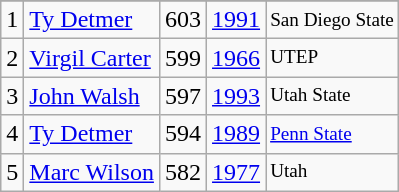<table class="wikitable">
<tr>
</tr>
<tr>
<td>1</td>
<td><a href='#'>Ty Detmer</a></td>
<td><abbr>603</abbr></td>
<td><a href='#'>1991</a></td>
<td style="font-size:80%;">San Diego State</td>
</tr>
<tr>
<td>2</td>
<td><a href='#'>Virgil Carter</a></td>
<td><abbr>599</abbr></td>
<td><a href='#'>1966</a></td>
<td style="font-size:80%;">UTEP</td>
</tr>
<tr>
<td>3</td>
<td><a href='#'>John Walsh</a></td>
<td><abbr>597</abbr></td>
<td><a href='#'>1993</a></td>
<td style="font-size:80%;">Utah State</td>
</tr>
<tr>
<td>4</td>
<td><a href='#'>Ty Detmer</a></td>
<td><abbr>594</abbr></td>
<td><a href='#'>1989</a></td>
<td style="font-size:80%;"><a href='#'>Penn State</a></td>
</tr>
<tr>
<td>5</td>
<td><a href='#'>Marc Wilson</a></td>
<td><abbr>582</abbr></td>
<td><a href='#'>1977</a></td>
<td style="font-size:80%;">Utah</td>
</tr>
</table>
